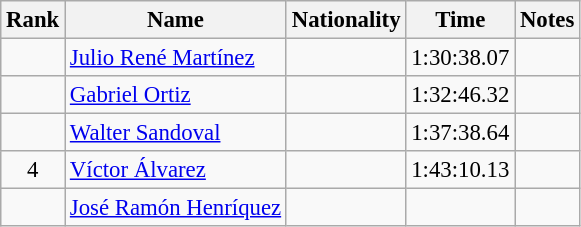<table class="wikitable sortable" style="text-align:center;font-size:95%">
<tr>
<th>Rank</th>
<th>Name</th>
<th>Nationality</th>
<th>Time</th>
<th>Notes</th>
</tr>
<tr>
<td></td>
<td align=left><a href='#'>Julio René Martínez</a></td>
<td align=left></td>
<td>1:30:38.07</td>
<td></td>
</tr>
<tr>
<td></td>
<td align=left><a href='#'>Gabriel Ortiz</a></td>
<td align=left></td>
<td>1:32:46.32</td>
<td></td>
</tr>
<tr>
<td></td>
<td align=left><a href='#'>Walter Sandoval</a></td>
<td align=left></td>
<td>1:37:38.64</td>
<td></td>
</tr>
<tr>
<td>4</td>
<td align=left><a href='#'>Víctor Álvarez</a></td>
<td align=left></td>
<td>1:43:10.13</td>
<td></td>
</tr>
<tr>
<td></td>
<td align=left><a href='#'>José Ramón Henríquez</a></td>
<td align=left></td>
<td></td>
<td></td>
</tr>
</table>
